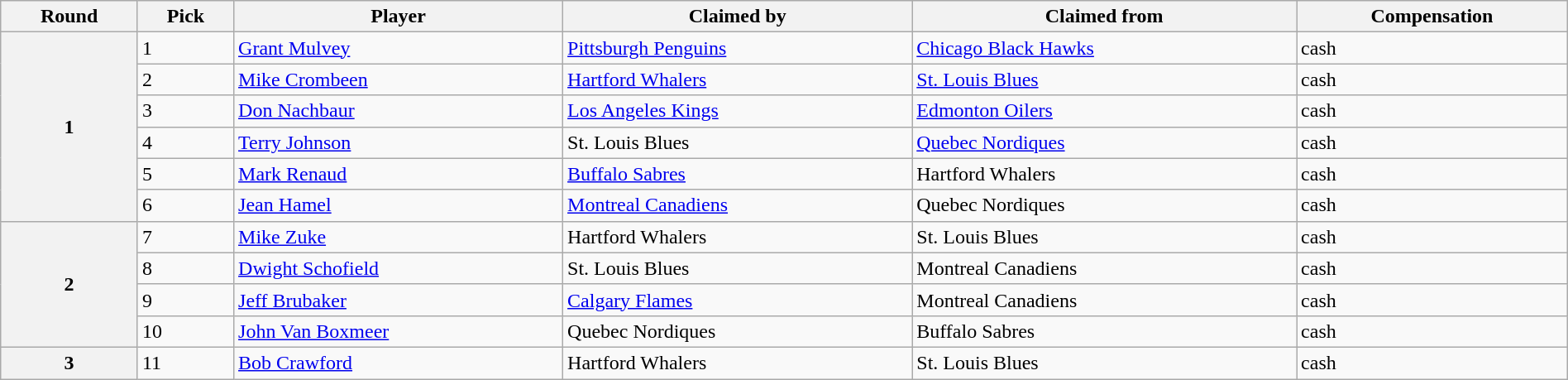<table class="wikitable" style="width: 100%">
<tr>
<th scope="col">Round</th>
<th scope="col">Pick</th>
<th scope="col">Player</th>
<th scope="col">Claimed by</th>
<th scope="col">Claimed from</th>
<th scope="col">Compensation</th>
</tr>
<tr>
<th scope="row" rowspan="6">1</th>
<td>1</td>
<td><a href='#'>Grant Mulvey</a></td>
<td><a href='#'>Pittsburgh Penguins</a></td>
<td><a href='#'>Chicago Black Hawks</a></td>
<td>cash</td>
</tr>
<tr>
<td>2</td>
<td><a href='#'>Mike Crombeen</a></td>
<td><a href='#'>Hartford Whalers</a></td>
<td><a href='#'>St. Louis Blues</a></td>
<td>cash</td>
</tr>
<tr>
<td>3</td>
<td><a href='#'>Don Nachbaur</a></td>
<td><a href='#'>Los Angeles Kings</a></td>
<td><a href='#'>Edmonton Oilers</a></td>
<td>cash</td>
</tr>
<tr>
<td>4</td>
<td><a href='#'>Terry Johnson</a></td>
<td>St. Louis Blues</td>
<td><a href='#'>Quebec Nordiques</a></td>
<td>cash</td>
</tr>
<tr>
<td>5</td>
<td><a href='#'>Mark Renaud</a></td>
<td><a href='#'>Buffalo Sabres</a></td>
<td>Hartford Whalers</td>
<td>cash</td>
</tr>
<tr>
<td>6</td>
<td><a href='#'>Jean Hamel</a></td>
<td><a href='#'>Montreal Canadiens</a></td>
<td>Quebec Nordiques</td>
<td>cash</td>
</tr>
<tr>
<th scope="row" rowspan="4">2</th>
<td>7</td>
<td><a href='#'>Mike Zuke</a></td>
<td>Hartford Whalers</td>
<td>St. Louis Blues</td>
<td>cash</td>
</tr>
<tr>
<td>8</td>
<td><a href='#'>Dwight Schofield</a></td>
<td>St. Louis Blues</td>
<td>Montreal Canadiens</td>
<td>cash</td>
</tr>
<tr>
<td>9</td>
<td><a href='#'>Jeff Brubaker</a></td>
<td><a href='#'>Calgary Flames</a></td>
<td>Montreal Canadiens</td>
<td>cash</td>
</tr>
<tr>
<td>10</td>
<td><a href='#'>John Van Boxmeer</a></td>
<td>Quebec Nordiques</td>
<td>Buffalo Sabres</td>
<td>cash</td>
</tr>
<tr>
<th scope="row">3</th>
<td>11</td>
<td><a href='#'>Bob Crawford</a></td>
<td>Hartford Whalers</td>
<td>St. Louis Blues</td>
<td>cash</td>
</tr>
</table>
